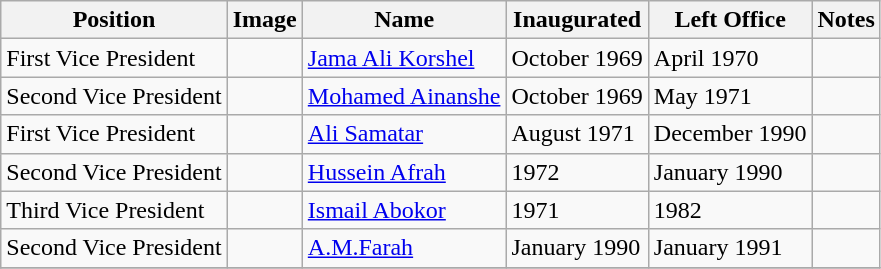<table class="wikitable">
<tr>
<th>Position</th>
<th>Image</th>
<th>Name</th>
<th>Inaugurated</th>
<th>Left Office</th>
<th>Notes</th>
</tr>
<tr>
<td>First Vice President</td>
<td></td>
<td><a href='#'>Jama Ali Korshel</a></td>
<td>October 1969</td>
<td>April 1970</td>
<td></td>
</tr>
<tr>
<td>Second Vice President</td>
<td></td>
<td><a href='#'>Mohamed Ainanshe</a></td>
<td>October 1969</td>
<td>May 1971</td>
<td></td>
</tr>
<tr>
<td>First Vice President</td>
<td></td>
<td><a href='#'>Ali Samatar</a></td>
<td>August 1971</td>
<td>December 1990</td>
<td></td>
</tr>
<tr>
<td>Second Vice President</td>
<td></td>
<td><a href='#'>Hussein Afrah</a></td>
<td>1972</td>
<td>January 1990</td>
<td></td>
</tr>
<tr>
<td>Third Vice President</td>
<td></td>
<td><a href='#'>Ismail Abokor</a></td>
<td>1971</td>
<td>1982</td>
<td></td>
</tr>
<tr>
<td>Second Vice President</td>
<td></td>
<td><a href='#'>A.M.Farah</a></td>
<td>January 1990</td>
<td>January 1991</td>
<td></td>
</tr>
<tr>
</tr>
</table>
